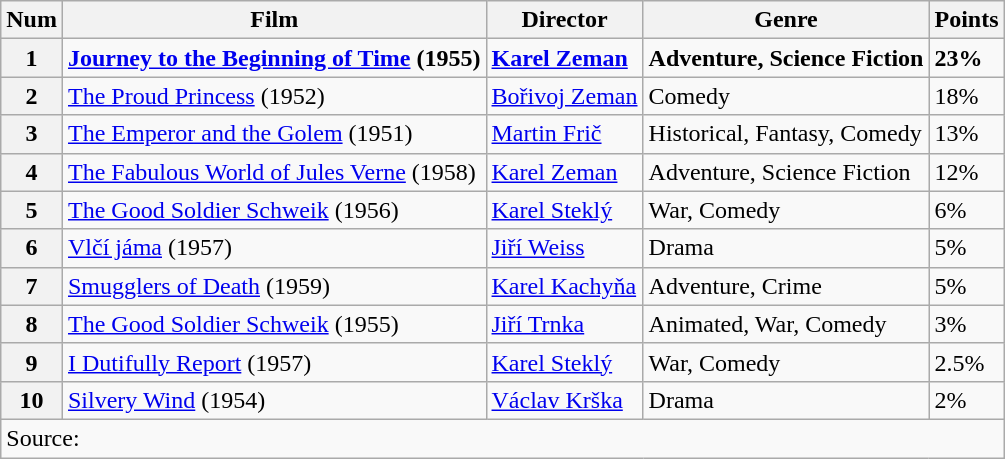<table class="wikitable">
<tr>
<th>Num</th>
<th>Film</th>
<th>Director</th>
<th>Genre</th>
<th>Points</th>
</tr>
<tr>
<th><strong>1</strong></th>
<td><strong><a href='#'>Journey to the Beginning of Time</a> (1955)</strong></td>
<td><strong><a href='#'>Karel Zeman</a></strong></td>
<td><strong>Adventure, Science Fiction</strong></td>
<td><strong>23%</strong></td>
</tr>
<tr>
<th>2</th>
<td><a href='#'>The Proud Princess</a> (1952)</td>
<td><a href='#'>Bořivoj Zeman</a></td>
<td>Comedy</td>
<td>18%</td>
</tr>
<tr>
<th>3</th>
<td><a href='#'>The Emperor and the Golem</a> (1951)</td>
<td><a href='#'>Martin Frič</a></td>
<td>Historical, Fantasy, Comedy</td>
<td>13%</td>
</tr>
<tr>
<th>4</th>
<td><a href='#'>The Fabulous World of Jules Verne</a> (1958)</td>
<td><a href='#'>Karel Zeman</a></td>
<td>Adventure, Science Fiction</td>
<td>12%</td>
</tr>
<tr>
<th>5</th>
<td><a href='#'>The Good Soldier Schweik</a> (1956)</td>
<td><a href='#'>Karel Steklý</a></td>
<td>War, Comedy</td>
<td>6%</td>
</tr>
<tr>
<th>6</th>
<td><a href='#'>Vlčí jáma</a> (1957)</td>
<td><a href='#'>Jiří Weiss</a></td>
<td>Drama</td>
<td>5%</td>
</tr>
<tr>
<th>7</th>
<td><a href='#'>Smugglers of Death</a> (1959)</td>
<td><a href='#'>Karel Kachyňa</a></td>
<td>Adventure, Crime</td>
<td>5%</td>
</tr>
<tr>
<th>8</th>
<td><a href='#'>The Good Soldier Schweik</a> (1955)</td>
<td><a href='#'>Jiří Trnka</a></td>
<td>Animated, War, Comedy</td>
<td>3%</td>
</tr>
<tr>
<th>9</th>
<td><a href='#'>I Dutifully Report</a> (1957)</td>
<td><a href='#'>Karel Steklý</a></td>
<td>War, Comedy</td>
<td>2.5%</td>
</tr>
<tr>
<th>10</th>
<td><a href='#'>Silvery Wind</a> (1954)</td>
<td><a href='#'>Václav Krška</a></td>
<td>Drama</td>
<td>2%</td>
</tr>
<tr>
<td colspan="5">Source:</td>
</tr>
</table>
